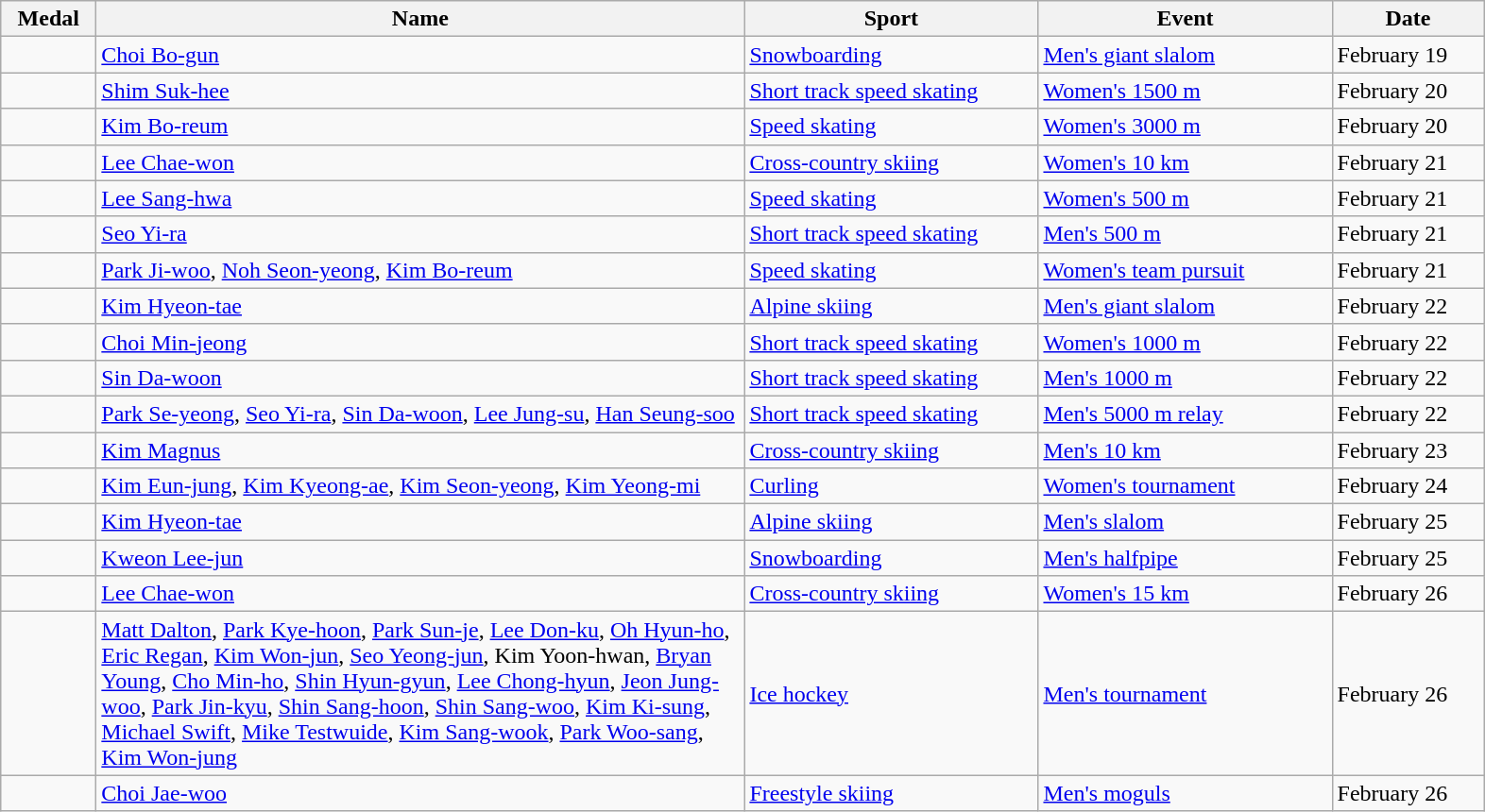<table class="wikitable sortable" style="font-size:100%">
<tr>
<th width="60">Medal</th>
<th width="450">Name</th>
<th width="200">Sport</th>
<th width="200">Event</th>
<th width="100">Date</th>
</tr>
<tr>
<td></td>
<td><a href='#'>Choi Bo-gun</a></td>
<td><a href='#'>Snowboarding</a></td>
<td><a href='#'>Men's giant slalom</a></td>
<td>February 19</td>
</tr>
<tr>
<td></td>
<td><a href='#'>Shim Suk-hee</a></td>
<td><a href='#'>Short track speed skating</a></td>
<td><a href='#'>Women's 1500 m</a></td>
<td>February 20</td>
</tr>
<tr>
<td></td>
<td><a href='#'>Kim Bo-reum</a></td>
<td><a href='#'>Speed skating</a></td>
<td><a href='#'>Women's 3000 m</a></td>
<td>February 20</td>
</tr>
<tr>
<td></td>
<td><a href='#'>Lee Chae-won</a></td>
<td><a href='#'>Cross-country skiing</a></td>
<td><a href='#'>Women's 10 km</a></td>
<td>February 21</td>
</tr>
<tr>
<td></td>
<td><a href='#'>Lee Sang-hwa</a></td>
<td><a href='#'>Speed skating</a></td>
<td><a href='#'>Women's 500 m</a></td>
<td>February 21</td>
</tr>
<tr>
<td></td>
<td><a href='#'>Seo Yi-ra</a></td>
<td><a href='#'>Short track speed skating</a></td>
<td><a href='#'>Men's 500 m</a></td>
<td>February 21</td>
</tr>
<tr>
<td></td>
<td><a href='#'>Park Ji-woo</a>, <a href='#'>Noh Seon-yeong</a>, <a href='#'>Kim Bo-reum</a></td>
<td><a href='#'>Speed skating</a></td>
<td><a href='#'>Women's team pursuit</a></td>
<td>February 21</td>
</tr>
<tr>
<td></td>
<td><a href='#'>Kim Hyeon-tae</a></td>
<td><a href='#'>Alpine skiing</a></td>
<td><a href='#'>Men's giant slalom</a></td>
<td>February 22</td>
</tr>
<tr>
<td></td>
<td><a href='#'>Choi Min-jeong</a></td>
<td><a href='#'>Short track speed skating</a></td>
<td><a href='#'>Women's 1000 m</a></td>
<td>February 22</td>
</tr>
<tr>
<td></td>
<td><a href='#'>Sin Da-woon</a></td>
<td><a href='#'>Short track speed skating</a></td>
<td><a href='#'>Men's 1000 m</a></td>
<td>February 22</td>
</tr>
<tr>
<td></td>
<td><a href='#'>Park Se-yeong</a>, <a href='#'>Seo Yi-ra</a>, <a href='#'>Sin Da-woon</a>, <a href='#'>Lee Jung-su</a>, <a href='#'>Han Seung-soo</a></td>
<td><a href='#'>Short track speed skating</a></td>
<td><a href='#'>Men's 5000 m relay</a></td>
<td>February 22</td>
</tr>
<tr>
<td></td>
<td><a href='#'>Kim Magnus</a></td>
<td><a href='#'>Cross-country skiing</a></td>
<td><a href='#'>Men's 10 km</a></td>
<td>February 23</td>
</tr>
<tr>
<td></td>
<td><a href='#'>Kim Eun-jung</a>, <a href='#'>Kim Kyeong-ae</a>, <a href='#'>Kim Seon-yeong</a>, <a href='#'>Kim Yeong-mi</a></td>
<td><a href='#'>Curling</a></td>
<td><a href='#'>Women's tournament</a></td>
<td>February 24</td>
</tr>
<tr>
<td></td>
<td><a href='#'>Kim Hyeon-tae</a></td>
<td><a href='#'>Alpine skiing</a></td>
<td><a href='#'>Men's slalom</a></td>
<td>February 25</td>
</tr>
<tr>
<td></td>
<td><a href='#'>Kweon Lee-jun</a></td>
<td><a href='#'>Snowboarding</a></td>
<td><a href='#'>Men's halfpipe</a></td>
<td>February 25</td>
</tr>
<tr>
<td></td>
<td><a href='#'>Lee Chae-won</a></td>
<td><a href='#'>Cross-country skiing</a></td>
<td><a href='#'>Women's 15 km</a></td>
<td>February 26</td>
</tr>
<tr>
<td></td>
<td><a href='#'>Matt Dalton</a>, <a href='#'>Park Kye-hoon</a>, <a href='#'>Park Sun-je</a>, <a href='#'>Lee Don-ku</a>, <a href='#'>Oh Hyun-ho</a>, <a href='#'>Eric Regan</a>, <a href='#'>Kim Won-jun</a>, <a href='#'>Seo Yeong-jun</a>, Kim Yoon-hwan, <a href='#'>Bryan Young</a>, <a href='#'>Cho Min-ho</a>, <a href='#'>Shin Hyun-gyun</a>, <a href='#'>Lee Chong-hyun</a>, <a href='#'>Jeon Jung-woo</a>, <a href='#'>Park Jin-kyu</a>, <a href='#'>Shin Sang-hoon</a>, <a href='#'>Shin Sang-woo</a>, <a href='#'>Kim Ki-sung</a>, <a href='#'>Michael Swift</a>, <a href='#'>Mike Testwuide</a>, <a href='#'>Kim Sang-wook</a>, <a href='#'>Park Woo-sang</a>, <a href='#'>Kim Won-jung</a></td>
<td><a href='#'>Ice hockey</a></td>
<td><a href='#'>Men's tournament</a></td>
<td>February 26</td>
</tr>
<tr>
<td></td>
<td><a href='#'>Choi Jae-woo</a></td>
<td><a href='#'>Freestyle skiing</a></td>
<td><a href='#'>Men's moguls</a></td>
<td>February 26</td>
</tr>
</table>
